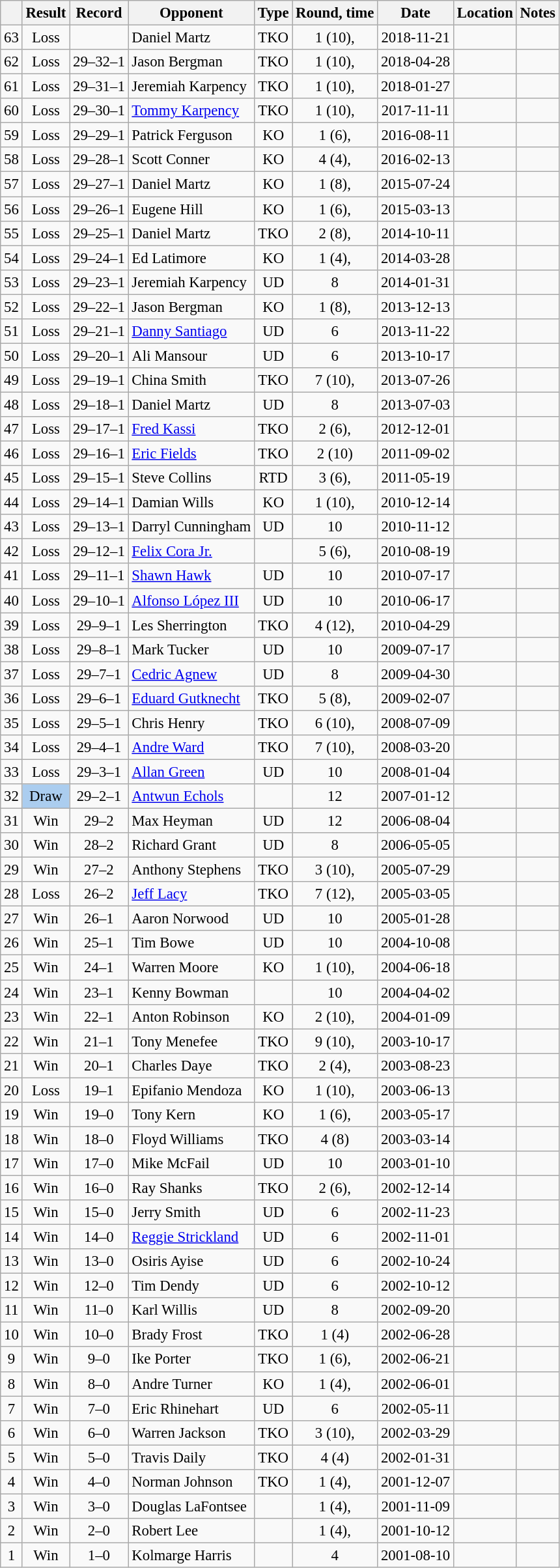<table class="wikitable" style="text-align:center; font-size:95%">
<tr>
<th></th>
<th>Result</th>
<th>Record</th>
<th>Opponent</th>
<th>Type</th>
<th>Round, time</th>
<th>Date</th>
<th>Location</th>
<th>Notes</th>
</tr>
<tr>
<td>63</td>
<td>Loss</td>
<td></td>
<td style="text-align:left;"> Daniel Martz</td>
<td>TKO</td>
<td>1 (10), </td>
<td>2018-11-21</td>
<td style="text-align:left;"> </td>
<td style="text-align:left;"></td>
</tr>
<tr>
<td>62</td>
<td>Loss</td>
<td>29–32–1</td>
<td style="text-align:left;"> Jason Bergman</td>
<td>TKO</td>
<td>1 (10), </td>
<td>2018-04-28</td>
<td style="text-align:left;"> </td>
<td style="text-align:left;"></td>
</tr>
<tr>
<td>61</td>
<td>Loss</td>
<td>29–31–1</td>
<td style="text-align:left;"> Jeremiah Karpency</td>
<td>TKO</td>
<td>1 (10), </td>
<td>2018-01-27</td>
<td style="text-align:left;"> </td>
<td style="text-align:left;"></td>
</tr>
<tr>
<td>60</td>
<td>Loss</td>
<td>29–30–1</td>
<td style="text-align:left;"> <a href='#'>Tommy Karpency</a></td>
<td>TKO</td>
<td>1 (10), </td>
<td>2017-11-11</td>
<td style="text-align:left;"> </td>
<td style="text-align:left;"></td>
</tr>
<tr>
<td>59</td>
<td>Loss</td>
<td>29–29–1</td>
<td style="text-align:left;"> Patrick Ferguson</td>
<td>KO</td>
<td>1 (6), </td>
<td>2016-08-11</td>
<td style="text-align:left;"> </td>
<td style="text-align:left;"></td>
</tr>
<tr>
<td>58</td>
<td>Loss</td>
<td>29–28–1</td>
<td style="text-align:left;"> Scott Conner</td>
<td>KO</td>
<td>4 (4), </td>
<td>2016-02-13</td>
<td style="text-align:left;"> </td>
<td style="text-align:left;"></td>
</tr>
<tr>
<td>57</td>
<td>Loss</td>
<td>29–27–1</td>
<td style="text-align:left;"> Daniel Martz</td>
<td>KO</td>
<td>1 (8), </td>
<td>2015-07-24</td>
<td style="text-align:left;"> </td>
<td style="text-align:left;"></td>
</tr>
<tr>
<td>56</td>
<td>Loss</td>
<td>29–26–1</td>
<td style="text-align:left;"> Eugene Hill</td>
<td>KO</td>
<td>1 (6), </td>
<td>2015-03-13</td>
<td style="text-align:left;"> </td>
<td style="text-align:left;"></td>
</tr>
<tr>
<td>55</td>
<td>Loss</td>
<td>29–25–1</td>
<td style="text-align:left;"> Daniel Martz</td>
<td>TKO</td>
<td>2 (8), </td>
<td>2014-10-11</td>
<td style="text-align:left;"> </td>
<td style="text-align:left;"></td>
</tr>
<tr>
<td>54</td>
<td>Loss</td>
<td>29–24–1</td>
<td style="text-align:left;"> Ed Latimore</td>
<td>KO</td>
<td>1 (4), </td>
<td>2014-03-28</td>
<td style="text-align:left;"> </td>
<td style="text-align:left;"></td>
</tr>
<tr>
<td>53</td>
<td>Loss</td>
<td>29–23–1</td>
<td style="text-align:left;"> Jeremiah Karpency</td>
<td>UD</td>
<td>8</td>
<td>2014-01-31</td>
<td style="text-align:left;"> </td>
<td style="text-align:left;"></td>
</tr>
<tr>
<td>52</td>
<td>Loss</td>
<td>29–22–1</td>
<td style="text-align:left;"> Jason Bergman</td>
<td>KO</td>
<td>1 (8), </td>
<td>2013-12-13</td>
<td style="text-align:left;"> </td>
<td style="text-align:left;"></td>
</tr>
<tr>
<td>51</td>
<td>Loss</td>
<td>29–21–1</td>
<td style="text-align:left;"> <a href='#'>Danny Santiago</a></td>
<td>UD</td>
<td>6</td>
<td>2013-11-22</td>
<td style="text-align:left;"> </td>
<td style="text-align:left;"></td>
</tr>
<tr>
<td>50</td>
<td>Loss</td>
<td>29–20–1</td>
<td style="text-align:left;"> Ali Mansour</td>
<td>UD</td>
<td>6</td>
<td>2013-10-17</td>
<td style="text-align:left;"> </td>
<td style="text-align:left;"></td>
</tr>
<tr>
<td>49</td>
<td>Loss</td>
<td>29–19–1</td>
<td style="text-align:left;"> China Smith</td>
<td>TKO</td>
<td>7 (10), </td>
<td>2013-07-26</td>
<td style="text-align:left;"> </td>
<td style="text-align:left;"></td>
</tr>
<tr>
<td>48</td>
<td>Loss</td>
<td>29–18–1</td>
<td style="text-align:left;"> Daniel Martz</td>
<td>UD</td>
<td>8</td>
<td>2013-07-03</td>
<td style="text-align:left;"> </td>
<td style="text-align:left;"></td>
</tr>
<tr>
<td>47</td>
<td>Loss</td>
<td>29–17–1</td>
<td style="text-align:left;"> <a href='#'>Fred Kassi</a></td>
<td>TKO</td>
<td>2 (6), </td>
<td>2012-12-01</td>
<td style="text-align:left;"> </td>
<td style="text-align:left;"></td>
</tr>
<tr>
<td>46</td>
<td>Loss</td>
<td>29–16–1</td>
<td style="text-align:left;"> <a href='#'>Eric Fields</a></td>
<td>TKO</td>
<td>2 (10)</td>
<td>2011-09-02</td>
<td style="text-align:left;"> </td>
<td style="text-align:left;"></td>
</tr>
<tr>
<td>45</td>
<td>Loss</td>
<td>29–15–1</td>
<td style="text-align:left;"> Steve Collins</td>
<td>RTD</td>
<td>3 (6), </td>
<td>2011-05-19</td>
<td style="text-align:left;"> </td>
<td style="text-align:left;"></td>
</tr>
<tr>
<td>44</td>
<td>Loss</td>
<td>29–14–1</td>
<td style="text-align:left;"> Damian Wills</td>
<td>KO</td>
<td>1 (10), </td>
<td>2010-12-14</td>
<td style="text-align:left;"> </td>
<td style="text-align:left;"></td>
</tr>
<tr>
<td>43</td>
<td>Loss</td>
<td>29–13–1</td>
<td style="text-align:left;"> Darryl Cunningham</td>
<td>UD</td>
<td>10</td>
<td>2010-11-12</td>
<td style="text-align:left;"> </td>
<td style="text-align:left;"></td>
</tr>
<tr>
<td>42</td>
<td>Loss</td>
<td>29–12–1</td>
<td style="text-align:left;"> <a href='#'>Felix Cora Jr.</a></td>
<td></td>
<td>5 (6), </td>
<td>2010-08-19</td>
<td style="text-align:left;"> </td>
<td style="text-align:left;"></td>
</tr>
<tr>
<td>41</td>
<td>Loss</td>
<td>29–11–1</td>
<td style="text-align:left;"> <a href='#'>Shawn Hawk</a></td>
<td>UD</td>
<td>10</td>
<td>2010-07-17</td>
<td style="text-align:left;"> </td>
<td style="text-align:left;"></td>
</tr>
<tr>
<td>40</td>
<td>Loss</td>
<td>29–10–1</td>
<td style="text-align:left;"> <a href='#'>Alfonso López III</a></td>
<td>UD</td>
<td>10</td>
<td>2010-06-17</td>
<td style="text-align:left;"> </td>
<td style="text-align:left;"></td>
</tr>
<tr>
<td>39</td>
<td>Loss</td>
<td>29–9–1</td>
<td style="text-align:left;"> Les Sherrington</td>
<td>TKO</td>
<td>4 (12), </td>
<td>2010-04-29</td>
<td style="text-align:left;"> </td>
<td style="text-align:left;"></td>
</tr>
<tr>
<td>38</td>
<td>Loss</td>
<td>29–8–1</td>
<td style="text-align:left;"> Mark Tucker</td>
<td>UD</td>
<td>10</td>
<td>2009-07-17</td>
<td style="text-align:left;"> </td>
<td style="text-align:left;"></td>
</tr>
<tr>
<td>37</td>
<td>Loss</td>
<td>29–7–1</td>
<td style="text-align:left;"> <a href='#'>Cedric Agnew</a></td>
<td>UD</td>
<td>8</td>
<td>2009-04-30</td>
<td style="text-align:left;"> </td>
<td style="text-align:left;"></td>
</tr>
<tr>
<td>36</td>
<td>Loss</td>
<td>29–6–1</td>
<td style="text-align:left;"> <a href='#'>Eduard Gutknecht</a></td>
<td>TKO</td>
<td>5 (8), </td>
<td>2009-02-07</td>
<td style="text-align:left;"> </td>
<td style="text-align:left;"></td>
</tr>
<tr>
<td>35</td>
<td>Loss</td>
<td>29–5–1</td>
<td style="text-align:left;"> Chris Henry</td>
<td>TKO</td>
<td>6 (10), </td>
<td>2008-07-09</td>
<td style="text-align:left;"> </td>
<td style="text-align:left;"></td>
</tr>
<tr>
<td>34</td>
<td>Loss</td>
<td>29–4–1</td>
<td style="text-align:left;"> <a href='#'>Andre Ward</a></td>
<td>TKO</td>
<td>7 (10), </td>
<td>2008-03-20</td>
<td style="text-align:left;"> </td>
<td style="text-align:left;"></td>
</tr>
<tr>
<td>33</td>
<td>Loss</td>
<td>29–3–1</td>
<td style="text-align:left;"> <a href='#'>Allan Green</a></td>
<td>UD</td>
<td>10</td>
<td>2008-01-04</td>
<td style="text-align:left;"> </td>
<td style="text-align:left;"></td>
</tr>
<tr>
<td>32</td>
<td style="background:#abcdef;">Draw</td>
<td>29–2–1</td>
<td style="text-align:left;"> <a href='#'>Antwun Echols</a></td>
<td></td>
<td>12</td>
<td>2007-01-12</td>
<td style="text-align:left;"> </td>
<td style="text-align:left;"></td>
</tr>
<tr>
<td>31</td>
<td>Win</td>
<td>29–2</td>
<td style="text-align:left;"> Max Heyman</td>
<td>UD</td>
<td>12</td>
<td>2006-08-04</td>
<td style="text-align:left;"> </td>
<td style="text-align:left;"></td>
</tr>
<tr>
<td>30</td>
<td>Win</td>
<td>28–2</td>
<td style="text-align:left;"> Richard Grant</td>
<td>UD</td>
<td>8</td>
<td>2006-05-05</td>
<td style="text-align:left;"> </td>
<td style="text-align:left;"></td>
</tr>
<tr>
<td>29</td>
<td>Win</td>
<td>27–2</td>
<td style="text-align:left;"> Anthony Stephens</td>
<td>TKO</td>
<td>3 (10), </td>
<td>2005-07-29</td>
<td style="text-align:left;"> </td>
<td style="text-align:left;"></td>
</tr>
<tr>
<td>28</td>
<td>Loss</td>
<td>26–2</td>
<td style="text-align:left;"> <a href='#'>Jeff Lacy</a></td>
<td>TKO</td>
<td>7 (12), </td>
<td>2005-03-05</td>
<td style="text-align:left;"> </td>
<td style="text-align:left;"></td>
</tr>
<tr>
<td>27</td>
<td>Win</td>
<td>26–1</td>
<td style="text-align:left;"> Aaron Norwood</td>
<td>UD</td>
<td>10</td>
<td>2005-01-28</td>
<td style="text-align:left;"> </td>
<td style="text-align:left;"></td>
</tr>
<tr>
<td>26</td>
<td>Win</td>
<td>25–1</td>
<td style="text-align:left;"> Tim Bowe</td>
<td>UD</td>
<td>10</td>
<td>2004-10-08</td>
<td style="text-align:left;"> </td>
<td style="text-align:left;"></td>
</tr>
<tr>
<td>25</td>
<td>Win</td>
<td>24–1</td>
<td style="text-align:left;"> Warren Moore</td>
<td>KO</td>
<td>1 (10), </td>
<td>2004-06-18</td>
<td style="text-align:left;"> </td>
<td style="text-align:left;"></td>
</tr>
<tr>
<td>24</td>
<td>Win</td>
<td>23–1</td>
<td style="text-align:left;"> Kenny Bowman</td>
<td></td>
<td>10</td>
<td>2004-04-02</td>
<td style="text-align:left;"> </td>
<td style="text-align:left;"></td>
</tr>
<tr>
<td>23</td>
<td>Win</td>
<td>22–1</td>
<td style="text-align:left;"> Anton Robinson</td>
<td>KO</td>
<td>2 (10), </td>
<td>2004-01-09</td>
<td style="text-align:left;"> </td>
<td style="text-align:left;"></td>
</tr>
<tr>
<td>22</td>
<td>Win</td>
<td>21–1</td>
<td style="text-align:left;"> Tony Menefee</td>
<td>TKO</td>
<td>9 (10), </td>
<td>2003-10-17</td>
<td style="text-align:left;"> </td>
<td style="text-align:left;"></td>
</tr>
<tr>
<td>21</td>
<td>Win</td>
<td>20–1</td>
<td style="text-align:left;"> Charles Daye</td>
<td>TKO</td>
<td>2 (4), </td>
<td>2003-08-23</td>
<td style="text-align:left;"> </td>
<td style="text-align:left;"></td>
</tr>
<tr>
<td>20</td>
<td>Loss</td>
<td>19–1</td>
<td style="text-align:left;"> Epifanio Mendoza</td>
<td>KO</td>
<td>1 (10), </td>
<td>2003-06-13</td>
<td style="text-align:left;"> </td>
<td style="text-align:left;"></td>
</tr>
<tr>
<td>19</td>
<td>Win</td>
<td>19–0</td>
<td style="text-align:left;"> Tony Kern</td>
<td>KO</td>
<td>1 (6), </td>
<td>2003-05-17</td>
<td style="text-align:left;"> </td>
<td style="text-align:left;"></td>
</tr>
<tr>
<td>18</td>
<td>Win</td>
<td>18–0</td>
<td style="text-align:left;"> Floyd Williams</td>
<td>TKO</td>
<td>4 (8)</td>
<td>2003-03-14</td>
<td style="text-align:left;"> </td>
<td style="text-align:left;"></td>
</tr>
<tr>
<td>17</td>
<td>Win</td>
<td>17–0</td>
<td style="text-align:left;"> Mike McFail</td>
<td>UD</td>
<td>10</td>
<td>2003-01-10</td>
<td style="text-align:left;"> </td>
<td style="text-align:left;"></td>
</tr>
<tr>
<td>16</td>
<td>Win</td>
<td>16–0</td>
<td style="text-align:left;"> Ray Shanks</td>
<td>TKO</td>
<td>2 (6), </td>
<td>2002-12-14</td>
<td style="text-align:left;"> </td>
<td style="text-align:left;"></td>
</tr>
<tr>
<td>15</td>
<td>Win</td>
<td>15–0</td>
<td style="text-align:left;"> Jerry Smith</td>
<td>UD</td>
<td>6</td>
<td>2002-11-23</td>
<td style="text-align:left;"> </td>
<td style="text-align:left;"></td>
</tr>
<tr>
<td>14</td>
<td>Win</td>
<td>14–0</td>
<td style="text-align:left;"> <a href='#'>Reggie Strickland</a></td>
<td>UD</td>
<td>6</td>
<td>2002-11-01</td>
<td style="text-align:left;"> </td>
<td style="text-align:left;"></td>
</tr>
<tr>
<td>13</td>
<td>Win</td>
<td>13–0</td>
<td style="text-align:left;"> Osiris Ayise</td>
<td>UD</td>
<td>6</td>
<td>2002-10-24</td>
<td style="text-align:left;"> </td>
<td style="text-align:left;"></td>
</tr>
<tr>
<td>12</td>
<td>Win</td>
<td>12–0</td>
<td style="text-align:left;"> Tim Dendy</td>
<td>UD</td>
<td>6</td>
<td>2002-10-12</td>
<td style="text-align:left;"> </td>
<td style="text-align:left;"></td>
</tr>
<tr>
<td>11</td>
<td>Win</td>
<td>11–0</td>
<td style="text-align:left;"> Karl Willis</td>
<td>UD</td>
<td>8</td>
<td>2002-09-20</td>
<td style="text-align:left;"> </td>
<td style="text-align:left;"></td>
</tr>
<tr>
<td>10</td>
<td>Win</td>
<td>10–0</td>
<td style="text-align:left;"> Brady Frost</td>
<td>TKO</td>
<td>1 (4)</td>
<td>2002-06-28</td>
<td style="text-align:left;"> </td>
<td style="text-align:left;"></td>
</tr>
<tr>
<td>9</td>
<td>Win</td>
<td>9–0</td>
<td style="text-align:left;"> Ike Porter</td>
<td>TKO</td>
<td>1 (6), </td>
<td>2002-06-21</td>
<td style="text-align:left;"> </td>
<td style="text-align:left;"></td>
</tr>
<tr>
<td>8</td>
<td>Win</td>
<td>8–0</td>
<td style="text-align:left;"> Andre Turner</td>
<td>KO</td>
<td>1 (4), </td>
<td>2002-06-01</td>
<td style="text-align:left;"> </td>
<td style="text-align:left;"></td>
</tr>
<tr>
<td>7</td>
<td>Win</td>
<td>7–0</td>
<td style="text-align:left;"> Eric Rhinehart</td>
<td>UD</td>
<td>6</td>
<td>2002-05-11</td>
<td style="text-align:left;"> </td>
<td style="text-align:left;"></td>
</tr>
<tr>
<td>6</td>
<td>Win</td>
<td>6–0</td>
<td style="text-align:left;"> Warren Jackson</td>
<td>TKO</td>
<td>3 (10), </td>
<td>2002-03-29</td>
<td style="text-align:left;"> </td>
<td style="text-align:left;"></td>
</tr>
<tr>
<td>5</td>
<td>Win</td>
<td>5–0</td>
<td style="text-align:left;"> Travis Daily</td>
<td>TKO</td>
<td>4 (4)</td>
<td>2002-01-31</td>
<td style="text-align:left;"> </td>
<td style="text-align:left;"></td>
</tr>
<tr>
<td>4</td>
<td>Win</td>
<td>4–0</td>
<td style="text-align:left;"> Norman Johnson</td>
<td>TKO</td>
<td>1 (4), </td>
<td>2001-12-07</td>
<td style="text-align:left;"> </td>
<td style="text-align:left;"></td>
</tr>
<tr>
<td>3</td>
<td>Win</td>
<td>3–0</td>
<td style="text-align:left;"> Douglas LaFontsee</td>
<td></td>
<td>1 (4), </td>
<td>2001-11-09</td>
<td style="text-align:left;"> </td>
<td style="text-align:left;"></td>
</tr>
<tr>
<td>2</td>
<td>Win</td>
<td>2–0</td>
<td style="text-align:left;"> Robert Lee</td>
<td></td>
<td>1 (4), </td>
<td>2001-10-12</td>
<td style="text-align:left;"> </td>
<td style="text-align:left;"></td>
</tr>
<tr>
<td>1</td>
<td>Win</td>
<td>1–0</td>
<td style="text-align:left;"> Kolmarge Harris</td>
<td></td>
<td>4</td>
<td>2001-08-10</td>
<td style="text-align:left;"> </td>
<td style="text-align:left;"></td>
</tr>
</table>
